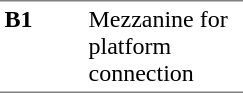<table border=0 cellspacing=0 cellpadding=3>
<tr>
<td style="border-bottom:solid 1px gray;border-top:solid 1px gray;" width=50 valign=top><strong>B1</strong></td>
<td style="border-top:solid 1px gray;border-bottom:solid 1px gray;" width=100 valign=top>Mezzanine for platform connection</td>
</tr>
</table>
